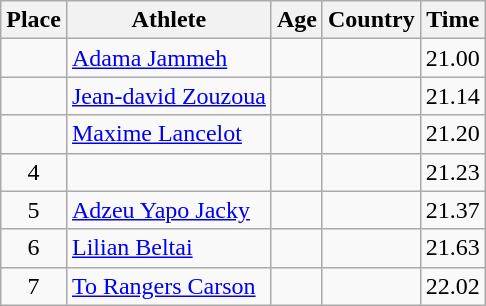<table class="wikitable mw-datatable sortable">
<tr>
<th>Place</th>
<th>Athlete</th>
<th>Age</th>
<th>Country</th>
<th>Time</th>
</tr>
<tr>
<td align=center></td>
<td><a href='#'>Adama Jammeh</a></td>
<td></td>
<td></td>
<td>21.00</td>
</tr>
<tr>
<td align=center></td>
<td><a href='#'>Jean-david Zouzoua</a></td>
<td></td>
<td></td>
<td>21.14</td>
</tr>
<tr>
<td align=center></td>
<td><a href='#'>Maxime Lancelot</a></td>
<td></td>
<td></td>
<td>21.20</td>
</tr>
<tr>
<td align=center>4</td>
<td></td>
<td></td>
<td></td>
<td>21.23</td>
</tr>
<tr>
<td align=center>5</td>
<td><a href='#'>Adzeu Yapo Jacky</a></td>
<td></td>
<td></td>
<td>21.37</td>
</tr>
<tr>
<td align=center>6</td>
<td><a href='#'>Lilian Beltai</a></td>
<td></td>
<td></td>
<td>21.63</td>
</tr>
<tr>
<td align=center>7</td>
<td><a href='#'>To Rangers Carson</a></td>
<td></td>
<td></td>
<td>22.02</td>
</tr>
</table>
